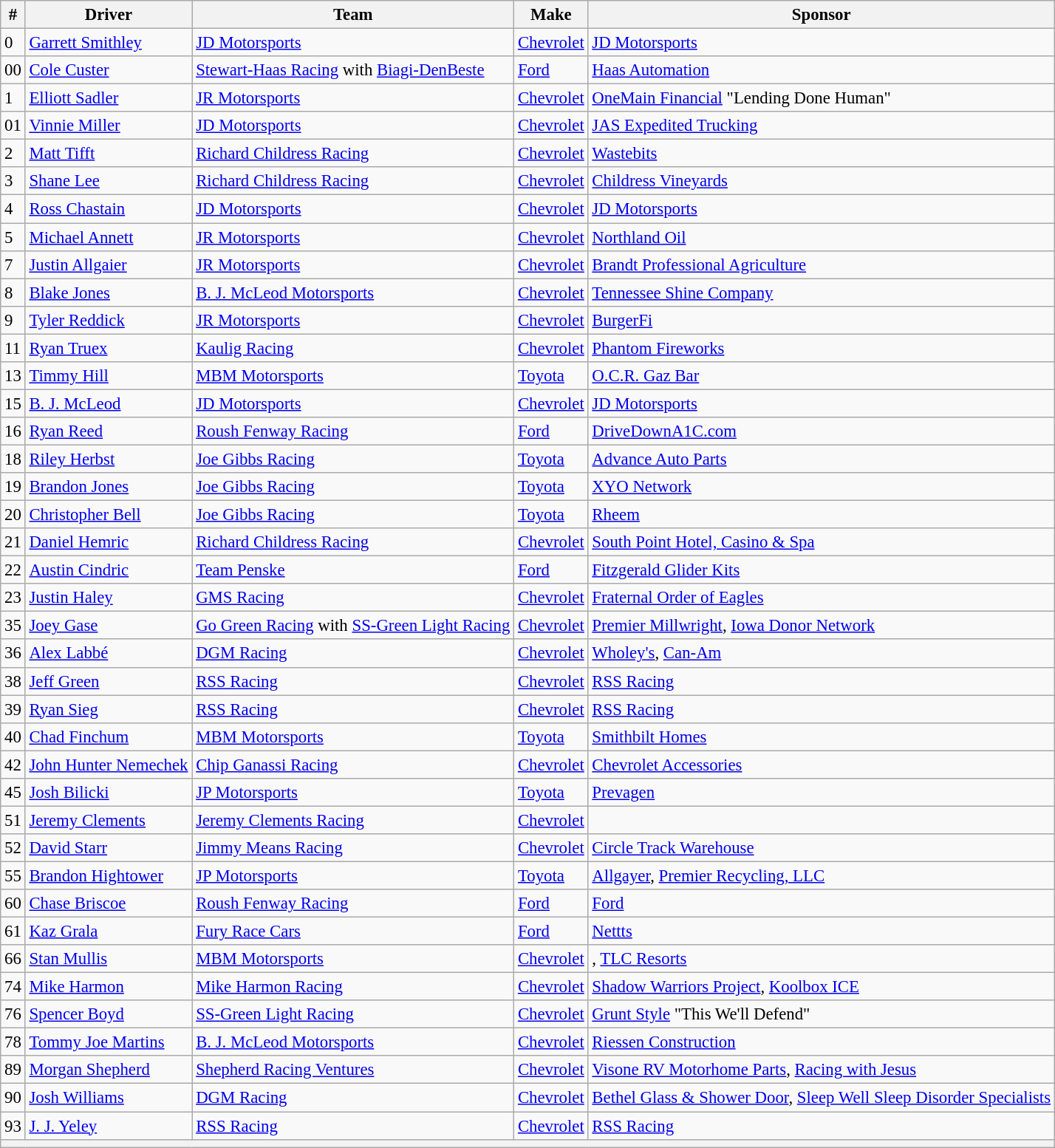<table class="wikitable" style="font-size:95%">
<tr>
<th>#</th>
<th>Driver</th>
<th>Team</th>
<th>Make</th>
<th>Sponsor</th>
</tr>
<tr>
<td>0</td>
<td><a href='#'>Garrett Smithley</a></td>
<td><a href='#'>JD Motorsports</a></td>
<td><a href='#'>Chevrolet</a></td>
<td><a href='#'>JD Motorsports</a></td>
</tr>
<tr>
<td>00</td>
<td><a href='#'>Cole Custer</a></td>
<td><a href='#'>Stewart-Haas Racing</a> with <a href='#'>Biagi-DenBeste</a></td>
<td><a href='#'>Ford</a></td>
<td><a href='#'>Haas Automation</a></td>
</tr>
<tr>
<td>1</td>
<td><a href='#'>Elliott Sadler</a></td>
<td><a href='#'>JR Motorsports</a></td>
<td><a href='#'>Chevrolet</a></td>
<td><a href='#'>OneMain Financial</a> "Lending Done Human"</td>
</tr>
<tr>
<td>01</td>
<td><a href='#'>Vinnie Miller</a></td>
<td><a href='#'>JD Motorsports</a></td>
<td><a href='#'>Chevrolet</a></td>
<td><a href='#'>JAS Expedited Trucking</a></td>
</tr>
<tr>
<td>2</td>
<td><a href='#'>Matt Tifft</a></td>
<td><a href='#'>Richard Childress Racing</a></td>
<td><a href='#'>Chevrolet</a></td>
<td><a href='#'>Wastebits</a></td>
</tr>
<tr>
<td>3</td>
<td><a href='#'>Shane Lee</a></td>
<td><a href='#'>Richard Childress Racing</a></td>
<td><a href='#'>Chevrolet</a></td>
<td><a href='#'>Childress Vineyards</a></td>
</tr>
<tr>
<td>4</td>
<td><a href='#'>Ross Chastain</a></td>
<td><a href='#'>JD Motorsports</a></td>
<td><a href='#'>Chevrolet</a></td>
<td><a href='#'>JD Motorsports</a></td>
</tr>
<tr>
<td>5</td>
<td><a href='#'>Michael Annett</a></td>
<td><a href='#'>JR Motorsports</a></td>
<td><a href='#'>Chevrolet</a></td>
<td><a href='#'>Northland Oil</a></td>
</tr>
<tr>
<td>7</td>
<td><a href='#'>Justin Allgaier</a></td>
<td><a href='#'>JR Motorsports</a></td>
<td><a href='#'>Chevrolet</a></td>
<td><a href='#'>Brandt Professional Agriculture</a></td>
</tr>
<tr>
<td>8</td>
<td><a href='#'>Blake Jones</a></td>
<td><a href='#'>B. J. McLeod Motorsports</a></td>
<td><a href='#'>Chevrolet</a></td>
<td><a href='#'>Tennessee Shine Company</a></td>
</tr>
<tr>
<td>9</td>
<td><a href='#'>Tyler Reddick</a></td>
<td><a href='#'>JR Motorsports</a></td>
<td><a href='#'>Chevrolet</a></td>
<td><a href='#'>BurgerFi</a></td>
</tr>
<tr>
<td>11</td>
<td><a href='#'>Ryan Truex</a></td>
<td><a href='#'>Kaulig Racing</a></td>
<td><a href='#'>Chevrolet</a></td>
<td><a href='#'>Phantom Fireworks</a></td>
</tr>
<tr>
<td>13</td>
<td><a href='#'>Timmy Hill</a></td>
<td><a href='#'>MBM Motorsports</a></td>
<td><a href='#'>Toyota</a></td>
<td><a href='#'>O.C.R. Gaz Bar</a></td>
</tr>
<tr>
<td>15</td>
<td><a href='#'>B. J. McLeod</a></td>
<td><a href='#'>JD Motorsports</a></td>
<td><a href='#'>Chevrolet</a></td>
<td><a href='#'>JD Motorsports</a></td>
</tr>
<tr>
<td>16</td>
<td><a href='#'>Ryan Reed</a></td>
<td><a href='#'>Roush Fenway Racing</a></td>
<td><a href='#'>Ford</a></td>
<td><a href='#'>DriveDownA1C.com</a></td>
</tr>
<tr>
<td>18</td>
<td><a href='#'>Riley Herbst</a></td>
<td><a href='#'>Joe Gibbs Racing</a></td>
<td><a href='#'>Toyota</a></td>
<td><a href='#'>Advance Auto Parts</a></td>
</tr>
<tr>
<td>19</td>
<td><a href='#'>Brandon Jones</a></td>
<td><a href='#'>Joe Gibbs Racing</a></td>
<td><a href='#'>Toyota</a></td>
<td><a href='#'>XYO Network</a></td>
</tr>
<tr>
<td>20</td>
<td><a href='#'>Christopher Bell</a></td>
<td><a href='#'>Joe Gibbs Racing</a></td>
<td><a href='#'>Toyota</a></td>
<td><a href='#'>Rheem</a></td>
</tr>
<tr>
<td>21</td>
<td><a href='#'>Daniel Hemric</a></td>
<td><a href='#'>Richard Childress Racing</a></td>
<td><a href='#'>Chevrolet</a></td>
<td><a href='#'>South Point Hotel, Casino & Spa</a></td>
</tr>
<tr>
<td>22</td>
<td><a href='#'>Austin Cindric</a></td>
<td><a href='#'>Team Penske</a></td>
<td><a href='#'>Ford</a></td>
<td><a href='#'>Fitzgerald Glider Kits</a></td>
</tr>
<tr>
<td>23</td>
<td><a href='#'>Justin Haley</a></td>
<td><a href='#'>GMS Racing</a></td>
<td><a href='#'>Chevrolet</a></td>
<td><a href='#'>Fraternal Order of Eagles</a></td>
</tr>
<tr>
<td>35</td>
<td><a href='#'>Joey Gase</a></td>
<td><a href='#'>Go Green Racing</a> with <a href='#'>SS-Green Light Racing</a></td>
<td><a href='#'>Chevrolet</a></td>
<td><a href='#'>Premier Millwright</a>, <a href='#'>Iowa Donor Network</a></td>
</tr>
<tr>
<td>36</td>
<td><a href='#'>Alex Labbé</a></td>
<td><a href='#'>DGM Racing</a></td>
<td><a href='#'>Chevrolet</a></td>
<td><a href='#'>Wholey's</a>, <a href='#'>Can-Am</a></td>
</tr>
<tr>
<td>38</td>
<td><a href='#'>Jeff Green</a></td>
<td><a href='#'>RSS Racing</a></td>
<td><a href='#'>Chevrolet</a></td>
<td><a href='#'>RSS Racing</a></td>
</tr>
<tr>
<td>39</td>
<td><a href='#'>Ryan Sieg</a></td>
<td><a href='#'>RSS Racing</a></td>
<td><a href='#'>Chevrolet</a></td>
<td><a href='#'>RSS Racing</a></td>
</tr>
<tr>
<td>40</td>
<td><a href='#'>Chad Finchum</a></td>
<td><a href='#'>MBM Motorsports</a></td>
<td><a href='#'>Toyota</a></td>
<td><a href='#'>Smithbilt Homes</a></td>
</tr>
<tr>
<td>42</td>
<td><a href='#'>John Hunter Nemechek</a></td>
<td><a href='#'>Chip Ganassi Racing</a></td>
<td><a href='#'>Chevrolet</a></td>
<td><a href='#'>Chevrolet Accessories</a></td>
</tr>
<tr>
<td>45</td>
<td><a href='#'>Josh Bilicki</a></td>
<td><a href='#'>JP Motorsports</a></td>
<td><a href='#'>Toyota</a></td>
<td><a href='#'>Prevagen</a></td>
</tr>
<tr>
<td>51</td>
<td><a href='#'>Jeremy Clements</a></td>
<td><a href='#'>Jeremy Clements Racing</a></td>
<td><a href='#'>Chevrolet</a></td>
<td></td>
</tr>
<tr>
<td>52</td>
<td><a href='#'>David Starr</a></td>
<td><a href='#'>Jimmy Means Racing</a></td>
<td><a href='#'>Chevrolet</a></td>
<td><a href='#'>Circle Track Warehouse</a></td>
</tr>
<tr>
<td>55</td>
<td><a href='#'>Brandon Hightower</a></td>
<td><a href='#'>JP Motorsports</a></td>
<td><a href='#'>Toyota</a></td>
<td><a href='#'>Allgayer</a>, <a href='#'>Premier Recycling, LLC</a></td>
</tr>
<tr>
<td>60</td>
<td><a href='#'>Chase Briscoe</a></td>
<td><a href='#'>Roush Fenway Racing</a></td>
<td><a href='#'>Ford</a></td>
<td><a href='#'>Ford</a></td>
</tr>
<tr>
<td>61</td>
<td><a href='#'>Kaz Grala</a></td>
<td><a href='#'>Fury Race Cars</a></td>
<td><a href='#'>Ford</a></td>
<td><a href='#'>Nettts</a></td>
</tr>
<tr>
<td>66</td>
<td><a href='#'>Stan Mullis</a></td>
<td><a href='#'>MBM Motorsports</a></td>
<td><a href='#'>Chevrolet</a></td>
<td>, <a href='#'>TLC Resorts</a></td>
</tr>
<tr>
<td>74</td>
<td><a href='#'>Mike Harmon</a></td>
<td><a href='#'>Mike Harmon Racing</a></td>
<td><a href='#'>Chevrolet</a></td>
<td><a href='#'>Shadow Warriors Project</a>, <a href='#'>Koolbox ICE</a></td>
</tr>
<tr>
<td>76</td>
<td><a href='#'>Spencer Boyd</a></td>
<td><a href='#'>SS-Green Light Racing</a></td>
<td><a href='#'>Chevrolet</a></td>
<td><a href='#'>Grunt Style</a> "This We'll Defend"</td>
</tr>
<tr>
<td>78</td>
<td><a href='#'>Tommy Joe Martins</a></td>
<td><a href='#'>B. J. McLeod Motorsports</a></td>
<td><a href='#'>Chevrolet</a></td>
<td><a href='#'>Riessen Construction</a></td>
</tr>
<tr>
<td>89</td>
<td><a href='#'>Morgan Shepherd</a></td>
<td><a href='#'>Shepherd Racing Ventures</a></td>
<td><a href='#'>Chevrolet</a></td>
<td><a href='#'>Visone RV Motorhome Parts</a>, <a href='#'>Racing with Jesus</a></td>
</tr>
<tr>
<td>90</td>
<td><a href='#'>Josh Williams</a></td>
<td><a href='#'>DGM Racing</a></td>
<td><a href='#'>Chevrolet</a></td>
<td><a href='#'>Bethel Glass & Shower Door</a>, <a href='#'>Sleep Well Sleep Disorder Specialists</a></td>
</tr>
<tr>
<td>93</td>
<td><a href='#'>J. J. Yeley</a></td>
<td><a href='#'>RSS Racing</a></td>
<td><a href='#'>Chevrolet</a></td>
<td><a href='#'>RSS Racing</a></td>
</tr>
<tr>
<th colspan="5"></th>
</tr>
</table>
